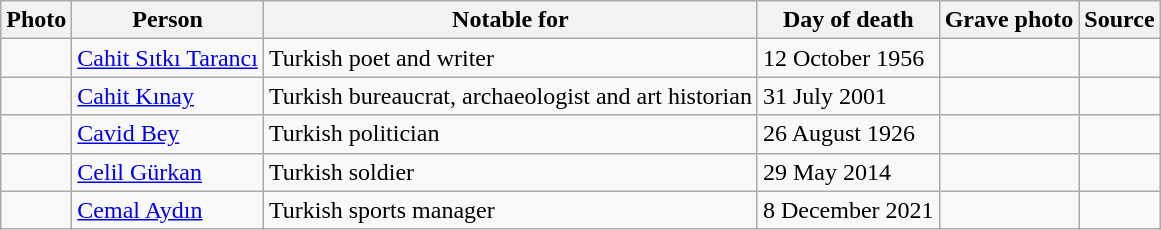<table class="wikitable sortable">
<tr>
<th scope=col>Photo</th>
<th scope=col>Person</th>
<th scope=col>Notable for</th>
<th scope=col>Day of death</th>
<th scope=col>Grave photo</th>
<th scope=col>Source</th>
</tr>
<tr>
<td></td>
<td><a href='#'>Cahit Sıtkı Tarancı</a></td>
<td>Turkish poet and writer</td>
<td>12 October 1956</td>
<td></td>
<td></td>
</tr>
<tr>
<td></td>
<td><a href='#'>Cahit Kınay</a></td>
<td>Turkish bureaucrat, archaeologist and art historian</td>
<td>31 July 2001</td>
<td></td>
<td></td>
</tr>
<tr>
<td></td>
<td><a href='#'>Cavid Bey</a></td>
<td>Turkish politician</td>
<td>26 August 1926</td>
<td></td>
<td></td>
</tr>
<tr>
<td></td>
<td><a href='#'>Celil Gürkan</a></td>
<td>Turkish soldier</td>
<td>29 May 2014</td>
<td></td>
<td></td>
</tr>
<tr>
<td></td>
<td><a href='#'>Cemal Aydın</a></td>
<td>Turkish sports manager</td>
<td>8 December 2021</td>
<td></td>
<td></td>
</tr>
</table>
